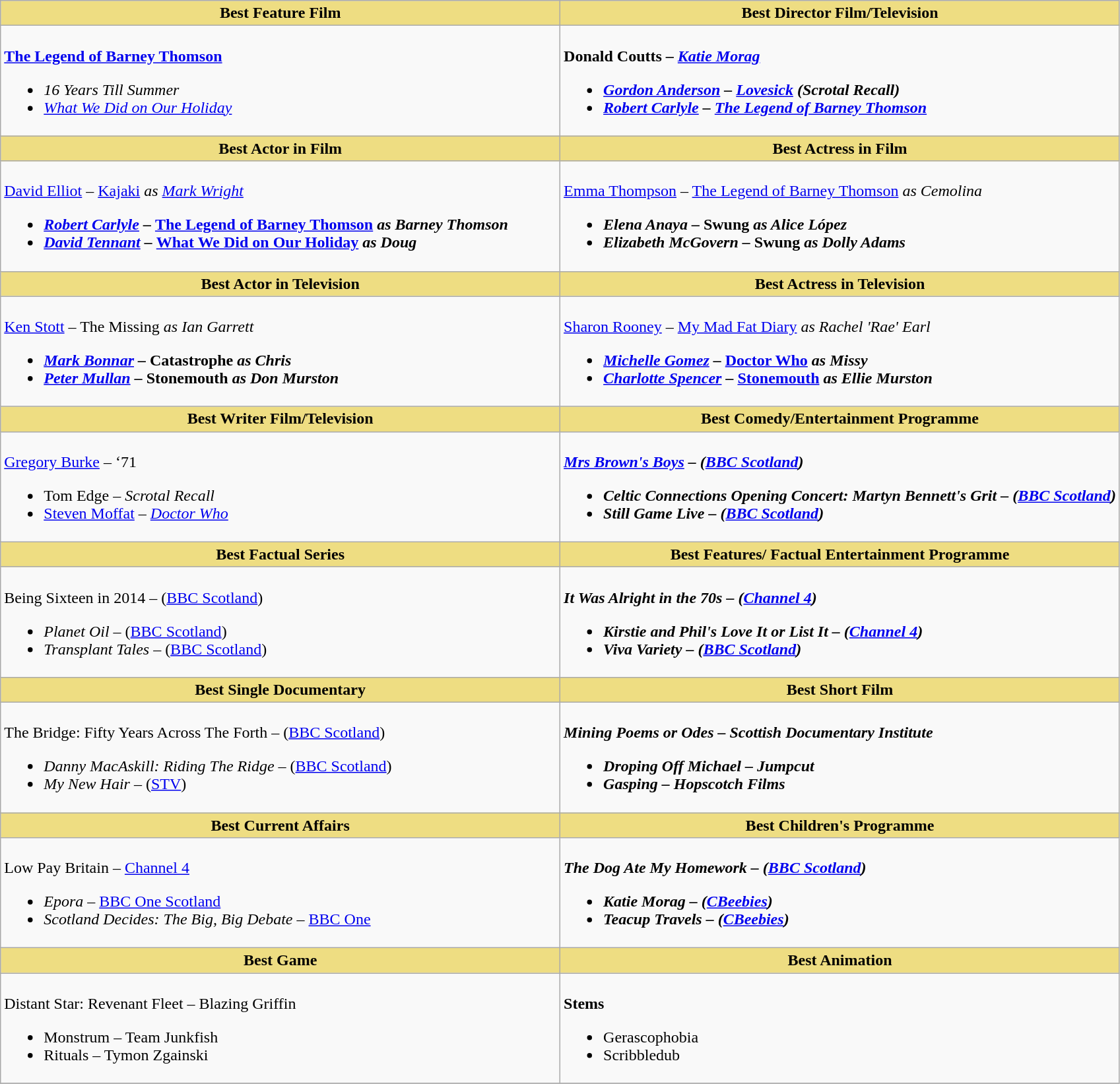<table class=wikitable>
<tr>
<th style="background:#EEDD82; width:50%">Best Feature Film</th>
<th style="background:#EEDD82; width:50%">Best Director Film/Television</th>
</tr>
<tr>
<td valign="top"><br><strong><a href='#'>The Legend of Barney Thomson</a></strong><ul><li><em>16 Years Till Summer</em></li><li><em><a href='#'>What We Did on Our Holiday</a></em></li></ul></td>
<td valign="top"><br><strong>Donald Coutts – <em><a href='#'>Katie Morag</a><strong><em><ul><li><a href='#'>Gordon Anderson</a> – </em><a href='#'>Lovesick</a><em> (</em>Scrotal Recall<em>)</li><li><a href='#'>Robert Carlyle</a> – </em><a href='#'>The Legend of Barney Thomson</a><em></li></ul></td>
</tr>
<tr>
<th style="background:#EEDD82; width:50%">Best Actor in Film</th>
<th style="background:#EEDD82; width:50%">Best Actress in Film</th>
</tr>
<tr>
<td valign="top"><br></strong><a href='#'>David Elliot</a> – </em><a href='#'>Kajaki</a><em> as <a href='#'>Mark Wright</a><strong><ul><li><a href='#'>Robert Carlyle</a> – </em><a href='#'>The Legend of Barney Thomson</a><em> as Barney Thomson</li><li><a href='#'>David Tennant</a> – </em><a href='#'>What We Did on Our Holiday</a><em> as Doug</li></ul></td>
<td valign="top"><br></strong><a href='#'>Emma Thompson</a> – </em><a href='#'>The Legend of Barney Thomson</a><em> as Cemolina<strong><ul><li>Elena Anaya – </em>Swung<em> as Alice López</li><li>Elizabeth McGovern – </em>Swung<em> as Dolly Adams</li></ul></td>
</tr>
<tr>
<th style="background:#EEDD82; width:50%">Best Actor in Television</th>
<th style="background:#EEDD82; width:50%">Best Actress in Television</th>
</tr>
<tr>
<td valign="top"><br></strong><a href='#'>Ken Stott</a> – </em>The Missing<em> as Ian Garrett<strong><ul><li><a href='#'>Mark Bonnar</a> – </em>Catastrophe<em> as Chris</li><li><a href='#'>Peter Mullan</a> – </em>Stonemouth<em> as Don Murston</li></ul></td>
<td valign="top"><br></strong><a href='#'>Sharon Rooney</a> – </em><a href='#'>My Mad Fat Diary</a><em> as Rachel 'Rae' Earl<strong><ul><li><a href='#'>Michelle Gomez</a> – </em><a href='#'>Doctor Who</a><em> as Missy</li><li><a href='#'>Charlotte Spencer</a> – </em><a href='#'>Stonemouth</a><em> as Ellie Murston</li></ul></td>
</tr>
<tr>
<th style="background:#EEDD82; width:50%">Best Writer Film/Television</th>
<th style="background:#EEDD82; width:50%">Best Comedy/Entertainment Programme</th>
</tr>
<tr>
<td valign="top"><br></strong><a href='#'>Gregory Burke</a> – </em>‘71</em></strong><ul><li>Tom Edge – <em>Scrotal Recall</em></li><li><a href='#'>Steven Moffat</a> – <em><a href='#'>Doctor Who</a></em></li></ul></td>
<td valign="top"><br><strong><em><a href='#'>Mrs Brown's Boys</a><em> – (<a href='#'>BBC Scotland</a>)<strong><ul><li></em>Celtic Connections Opening Concert: Martyn Bennett's Grit<em> – (<a href='#'>BBC Scotland</a>)</li><li></em>Still Game Live<em> – (<a href='#'>BBC Scotland</a>)</li></ul></td>
</tr>
<tr>
<th style="background:#EEDD82; width:50%">Best Factual Series</th>
<th style="background:#EEDD82; width:50%">Best Features/ Factual Entertainment Programme</th>
</tr>
<tr>
<td valign="top"><br></em></strong>Being Sixteen in 2014</em> – (<a href='#'>BBC Scotland</a>)</strong><ul><li><em>Planet Oil</em> – (<a href='#'>BBC Scotland</a>)</li><li><em>Transplant Tales</em> – (<a href='#'>BBC Scotland</a>)</li></ul></td>
<td valign="top"><br><strong><em>It Was Alright in the 70s<em> – (<a href='#'>Channel 4</a>)<strong><ul><li></em>Kirstie and Phil's Love It or List It<em> – (<a href='#'>Channel 4</a>)</li><li></em>Viva Variety<em> – (<a href='#'>BBC Scotland</a>)</li></ul></td>
</tr>
<tr>
<th style="background:#EEDD82; width:50%">Best Single Documentary</th>
<th style="background:#EEDD82; width:50%">Best Short Film</th>
</tr>
<tr>
<td valign="top"><br></em></strong>The Bridge: Fifty Years Across The Forth</em> – (<a href='#'>BBC Scotland</a>)</strong><ul><li><em>Danny MacAskill: Riding The Ridge</em> – (<a href='#'>BBC Scotland</a>)</li><li><em>My New Hair</em> – (<a href='#'>STV</a>)</li></ul></td>
<td valign="top"><br><strong><em>Mining Poems or Odes<em> – Scottish Documentary Institute<strong><ul><li></em>Droping Off Michael<em> – Jumpcut</li><li></em>Gasping<em> – Hopscotch Films</li></ul></td>
</tr>
<tr>
<th style="background:#EEDD82; width:50%">Best Current Affairs</th>
<th style="background:#EEDD82; width:50%">Best Children's Programme</th>
</tr>
<tr>
<td valign="top"><br></em></strong>Low Pay Britain</em> – <a href='#'>Channel 4</a></strong><ul><li><em>Epora</em> – <a href='#'>BBC One Scotland</a></li><li><em>Scotland Decides: The Big, Big Debate</em> – <a href='#'>BBC One</a></li></ul></td>
<td valign="top"><br><strong><em>The Dog Ate My Homework<em> – (<a href='#'>BBC Scotland</a>)<strong><ul><li></em>Katie Morag<em> – (<a href='#'>CBeebies</a>)</li><li></em>Teacup Travels<em> – (<a href='#'>CBeebies</a>)</li></ul></td>
</tr>
<tr>
<th style="background:#EEDD82; width:50%">Best Game</th>
<th style="background:#EEDD82; width:50%">Best Animation</th>
</tr>
<tr>
<td valign="top"><br></em></strong>Distant Star: Revenant Fleet</em> – Blazing Griffin</strong><ul><li>Monstrum – Team Junkfish</li><li>Rituals – Tymon Zgainski</li></ul></td>
<td valign="top"><br><strong>Stems</strong><ul><li>Gerascophobia</li><li>Scribbledub</li></ul></td>
</tr>
<tr>
</tr>
</table>
